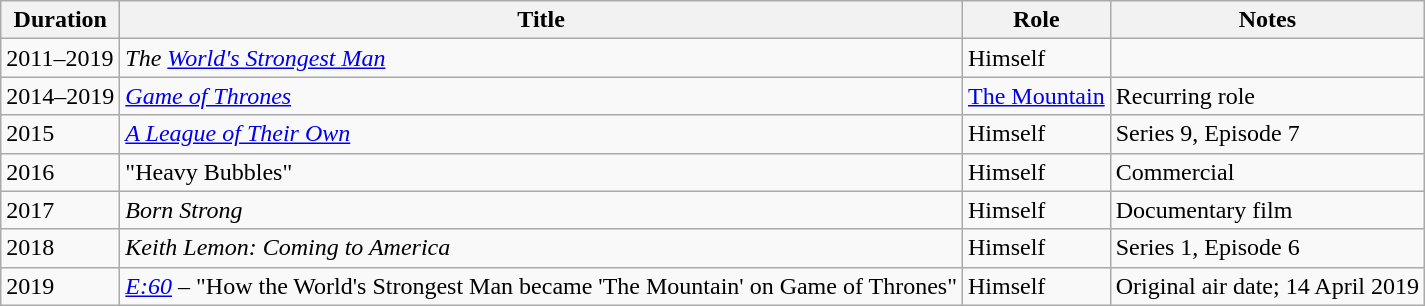<table class="wikitable sortable">
<tr>
<th>Duration</th>
<th>Title</th>
<th>Role</th>
<th>Notes</th>
</tr>
<tr>
<td>2011–2019</td>
<td><em>The <a href='#'>World's Strongest Man</a></em></td>
<td>Himself</td>
<td></td>
</tr>
<tr>
<td>2014–2019</td>
<td><em><a href='#'>Game of Thrones</a></em></td>
<td><a href='#'>The Mountain</a></td>
<td>Recurring role</td>
</tr>
<tr>
<td>2015</td>
<td><em><a href='#'>A League of Their Own</a></em></td>
<td>Himself</td>
<td>Series 9, Episode 7</td>
</tr>
<tr>
<td>2016</td>
<td>"Heavy Bubbles"</td>
<td>Himself</td>
<td>Commercial</td>
</tr>
<tr>
<td>2017</td>
<td><em>Born Strong</em></td>
<td>Himself</td>
<td>Documentary film</td>
</tr>
<tr>
<td>2018</td>
<td><em>Keith Lemon: Coming to America</em></td>
<td>Himself</td>
<td>Series 1, Episode 6</td>
</tr>
<tr>
<td>2019</td>
<td><em><a href='#'>E:60</a></em> – "How the World's Strongest Man became 'The Mountain' on Game of Thrones"</td>
<td>Himself</td>
<td>Original air date; 14 April 2019</td>
</tr>
</table>
